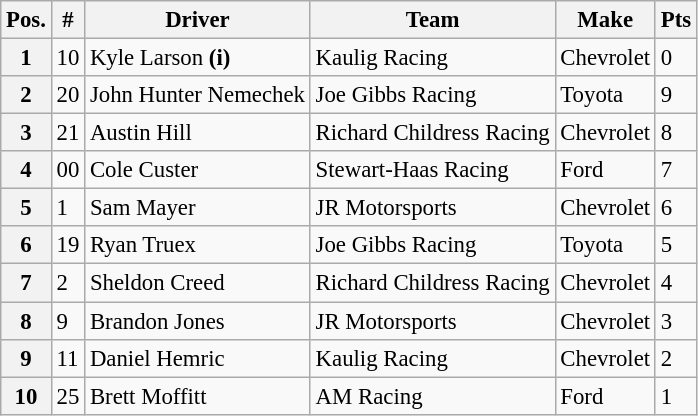<table class="wikitable" style="font-size:95%">
<tr>
<th>Pos.</th>
<th>#</th>
<th>Driver</th>
<th>Team</th>
<th>Make</th>
<th>Pts</th>
</tr>
<tr>
<th>1</th>
<td>10</td>
<td>Kyle Larson <strong>(i)</strong></td>
<td>Kaulig Racing</td>
<td>Chevrolet</td>
<td>0</td>
</tr>
<tr>
<th>2</th>
<td>20</td>
<td>John Hunter Nemechek</td>
<td>Joe Gibbs Racing</td>
<td>Toyota</td>
<td>9</td>
</tr>
<tr>
<th>3</th>
<td>21</td>
<td>Austin Hill</td>
<td>Richard Childress Racing</td>
<td>Chevrolet</td>
<td>8</td>
</tr>
<tr>
<th>4</th>
<td>00</td>
<td>Cole Custer</td>
<td>Stewart-Haas Racing</td>
<td>Ford</td>
<td>7</td>
</tr>
<tr>
<th>5</th>
<td>1</td>
<td>Sam Mayer</td>
<td>JR Motorsports</td>
<td>Chevrolet</td>
<td>6</td>
</tr>
<tr>
<th>6</th>
<td>19</td>
<td>Ryan Truex</td>
<td>Joe Gibbs Racing</td>
<td>Toyota</td>
<td>5</td>
</tr>
<tr>
<th>7</th>
<td>2</td>
<td>Sheldon Creed</td>
<td>Richard Childress Racing</td>
<td>Chevrolet</td>
<td>4</td>
</tr>
<tr>
<th>8</th>
<td>9</td>
<td>Brandon Jones</td>
<td>JR Motorsports</td>
<td>Chevrolet</td>
<td>3</td>
</tr>
<tr>
<th>9</th>
<td>11</td>
<td>Daniel Hemric</td>
<td>Kaulig Racing</td>
<td>Chevrolet</td>
<td>2</td>
</tr>
<tr>
<th>10</th>
<td>25</td>
<td>Brett Moffitt</td>
<td>AM Racing</td>
<td>Ford</td>
<td>1</td>
</tr>
</table>
